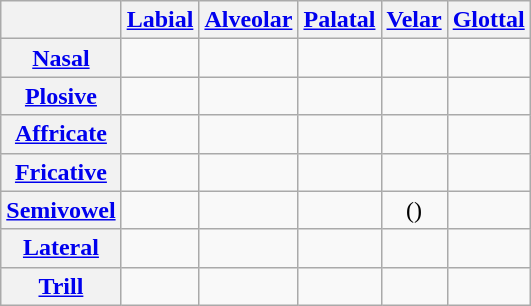<table class="wikitable" style="text-align:center;">
<tr>
<th></th>
<th><a href='#'>Labial</a></th>
<th><a href='#'>Alveolar</a></th>
<th><a href='#'>Palatal</a></th>
<th><a href='#'>Velar</a></th>
<th><a href='#'>Glottal</a></th>
</tr>
<tr>
<th><a href='#'>Nasal</a></th>
<td></td>
<td></td>
<td></td>
<td></td>
<td></td>
</tr>
<tr>
<th><a href='#'>Plosive</a></th>
<td></td>
<td></td>
<td></td>
<td></td>
<td></td>
</tr>
<tr>
<th><a href='#'>Affricate</a></th>
<td></td>
<td></td>
<td></td>
<td></td>
<td></td>
</tr>
<tr>
<th><a href='#'>Fricative</a></th>
<td></td>
<td></td>
<td></td>
<td></td>
<td></td>
</tr>
<tr>
<th><a href='#'>Semivowel</a></th>
<td></td>
<td></td>
<td></td>
<td>()</td>
<td></td>
</tr>
<tr>
<th><a href='#'>Lateral</a></th>
<td></td>
<td></td>
<td></td>
<td></td>
<td></td>
</tr>
<tr>
<th><a href='#'>Trill</a></th>
<td></td>
<td></td>
<td></td>
<td></td>
<td></td>
</tr>
</table>
